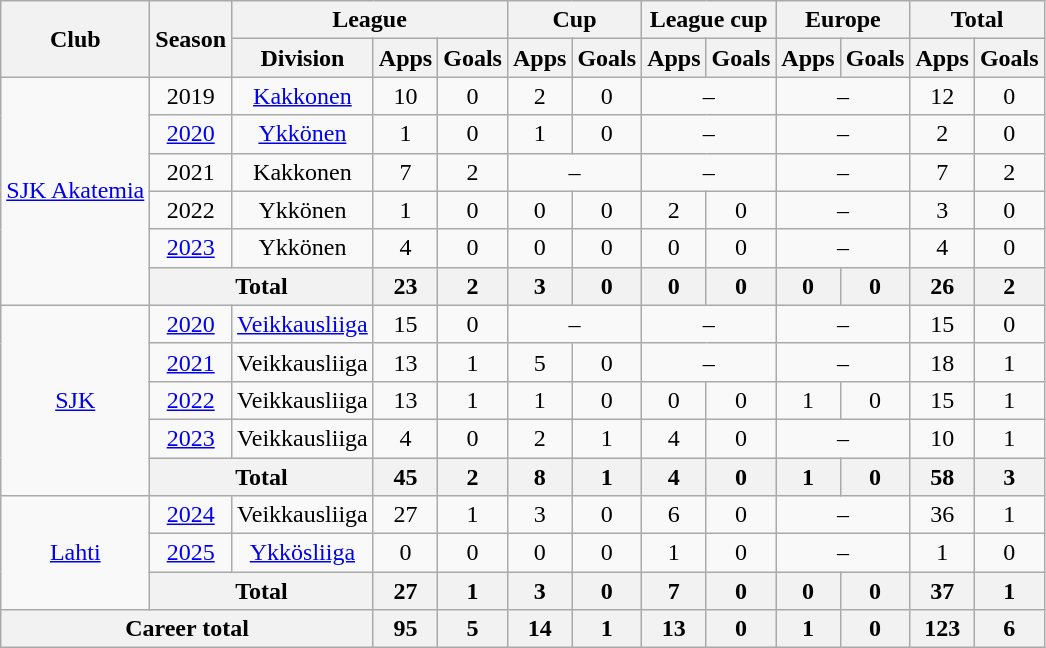<table class="wikitable" style="text-align:center">
<tr>
<th rowspan="2">Club</th>
<th rowspan="2">Season</th>
<th colspan="3">League</th>
<th colspan="2">Cup</th>
<th colspan="2">League cup</th>
<th colspan="2">Europe</th>
<th colspan="2">Total</th>
</tr>
<tr>
<th>Division</th>
<th>Apps</th>
<th>Goals</th>
<th>Apps</th>
<th>Goals</th>
<th>Apps</th>
<th>Goals</th>
<th>Apps</th>
<th>Goals</th>
<th>Apps</th>
<th>Goals</th>
</tr>
<tr>
<td rowspan=6><a href='#'>SJK Akatemia</a></td>
<td>2019</td>
<td><a href='#'>Kakkonen</a></td>
<td>10</td>
<td>0</td>
<td>2</td>
<td>0</td>
<td colspan=2>–</td>
<td colspan=2>–</td>
<td>12</td>
<td>0</td>
</tr>
<tr>
<td><a href='#'>2020</a></td>
<td><a href='#'>Ykkönen</a></td>
<td>1</td>
<td>0</td>
<td>1</td>
<td>0</td>
<td colspan=2>–</td>
<td colspan=2>–</td>
<td>2</td>
<td>0</td>
</tr>
<tr>
<td>2021</td>
<td>Kakkonen</td>
<td>7</td>
<td>2</td>
<td colspan=2>–</td>
<td colspan=2>–</td>
<td colspan=2>–</td>
<td>7</td>
<td>2</td>
</tr>
<tr>
<td>2022</td>
<td>Ykkönen</td>
<td>1</td>
<td>0</td>
<td>0</td>
<td>0</td>
<td>2</td>
<td>0</td>
<td colspan=2>–</td>
<td>3</td>
<td>0</td>
</tr>
<tr>
<td><a href='#'>2023</a></td>
<td>Ykkönen</td>
<td>4</td>
<td>0</td>
<td>0</td>
<td>0</td>
<td>0</td>
<td>0</td>
<td colspan=2>–</td>
<td>4</td>
<td>0</td>
</tr>
<tr>
<th colspan=2>Total</th>
<th>23</th>
<th>2</th>
<th>3</th>
<th>0</th>
<th>0</th>
<th>0</th>
<th>0</th>
<th>0</th>
<th>26</th>
<th>2</th>
</tr>
<tr>
<td rowspan=5><a href='#'>SJK</a></td>
<td><a href='#'>2020</a></td>
<td><a href='#'>Veikkausliiga</a></td>
<td>15</td>
<td>0</td>
<td colspan=2>–</td>
<td colspan=2>–</td>
<td colspan=2>–</td>
<td>15</td>
<td>0</td>
</tr>
<tr>
<td><a href='#'>2021</a></td>
<td>Veikkausliiga</td>
<td>13</td>
<td>1</td>
<td>5</td>
<td>0</td>
<td colspan=2>–</td>
<td colspan=2>–</td>
<td>18</td>
<td>1</td>
</tr>
<tr>
<td><a href='#'>2022</a></td>
<td>Veikkausliiga</td>
<td>13</td>
<td>1</td>
<td>1</td>
<td>0</td>
<td>0</td>
<td>0</td>
<td>1</td>
<td>0</td>
<td>15</td>
<td>1</td>
</tr>
<tr>
<td><a href='#'>2023</a></td>
<td>Veikkausliiga</td>
<td>4</td>
<td>0</td>
<td>2</td>
<td>1</td>
<td>4</td>
<td>0</td>
<td colspan=2>–</td>
<td>10</td>
<td>1</td>
</tr>
<tr>
<th colspan=2>Total</th>
<th>45</th>
<th>2</th>
<th>8</th>
<th>1</th>
<th>4</th>
<th>0</th>
<th>1</th>
<th>0</th>
<th>58</th>
<th>3</th>
</tr>
<tr>
<td rowspan=3><a href='#'>Lahti</a></td>
<td><a href='#'>2024</a></td>
<td>Veikkausliiga</td>
<td>27</td>
<td>1</td>
<td>3</td>
<td>0</td>
<td>6</td>
<td>0</td>
<td colspan=2>–</td>
<td>36</td>
<td>1</td>
</tr>
<tr>
<td><a href='#'>2025</a></td>
<td><a href='#'>Ykkösliiga</a></td>
<td>0</td>
<td>0</td>
<td>0</td>
<td>0</td>
<td>1</td>
<td>0</td>
<td colspan=2>–</td>
<td>1</td>
<td>0</td>
</tr>
<tr>
<th colspan=2>Total</th>
<th>27</th>
<th>1</th>
<th>3</th>
<th>0</th>
<th>7</th>
<th>0</th>
<th>0</th>
<th>0</th>
<th>37</th>
<th>1</th>
</tr>
<tr>
<th colspan="3">Career total</th>
<th>95</th>
<th>5</th>
<th>14</th>
<th>1</th>
<th>13</th>
<th>0</th>
<th>1</th>
<th>0</th>
<th>123</th>
<th>6</th>
</tr>
</table>
